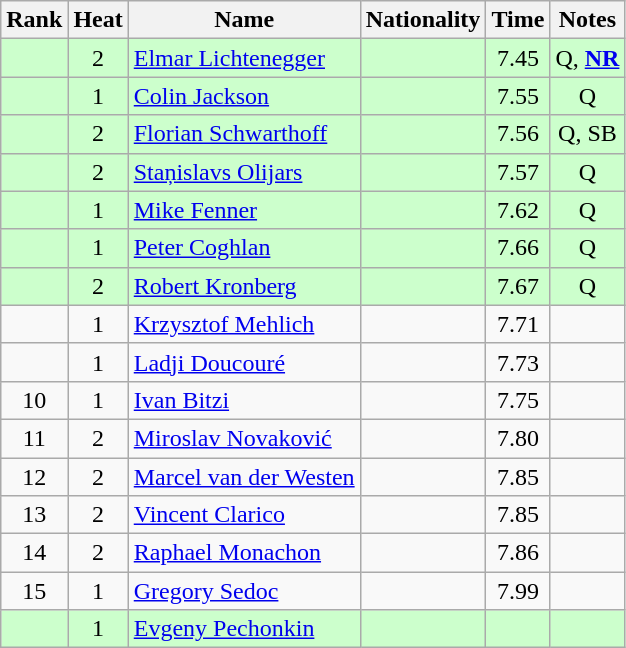<table class="wikitable sortable" style="text-align:center">
<tr>
<th>Rank</th>
<th>Heat</th>
<th>Name</th>
<th>Nationality</th>
<th>Time</th>
<th>Notes</th>
</tr>
<tr bgcolor=ccffcc>
<td></td>
<td>2</td>
<td align="left"><a href='#'>Elmar Lichtenegger</a></td>
<td align=left></td>
<td>7.45</td>
<td>Q,  <strong><a href='#'>NR</a></strong></td>
</tr>
<tr bgcolor=ccffcc>
<td></td>
<td>1</td>
<td align="left"><a href='#'>Colin Jackson</a></td>
<td align=left></td>
<td>7.55</td>
<td>Q</td>
</tr>
<tr bgcolor=ccffcc>
<td></td>
<td>2</td>
<td align="left"><a href='#'>Florian Schwarthoff</a></td>
<td align=left></td>
<td>7.56</td>
<td>Q, SB</td>
</tr>
<tr bgcolor=ccffcc>
<td></td>
<td>2</td>
<td align="left"><a href='#'>Staņislavs Olijars</a></td>
<td align=left></td>
<td>7.57</td>
<td>Q</td>
</tr>
<tr bgcolor=ccffcc>
<td></td>
<td>1</td>
<td align="left"><a href='#'>Mike Fenner</a></td>
<td align=left></td>
<td>7.62</td>
<td>Q</td>
</tr>
<tr bgcolor=ccffcc>
<td></td>
<td>1</td>
<td align="left"><a href='#'>Peter Coghlan</a></td>
<td align=left></td>
<td>7.66</td>
<td>Q</td>
</tr>
<tr bgcolor=ccffcc>
<td></td>
<td>2</td>
<td align="left"><a href='#'>Robert Kronberg</a></td>
<td align=left></td>
<td>7.67</td>
<td>Q</td>
</tr>
<tr>
<td></td>
<td>1</td>
<td align="left"><a href='#'>Krzysztof Mehlich</a></td>
<td align=left></td>
<td>7.71</td>
<td></td>
</tr>
<tr>
<td></td>
<td>1</td>
<td align="left"><a href='#'>Ladji Doucouré</a></td>
<td align=left></td>
<td>7.73</td>
<td></td>
</tr>
<tr>
<td>10</td>
<td>1</td>
<td align="left"><a href='#'>Ivan Bitzi</a></td>
<td align=left></td>
<td>7.75</td>
<td></td>
</tr>
<tr>
<td>11</td>
<td>2</td>
<td align="left"><a href='#'>Miroslav Novaković</a></td>
<td align=left></td>
<td>7.80</td>
<td></td>
</tr>
<tr>
<td>12</td>
<td>2</td>
<td align="left"><a href='#'>Marcel van der Westen</a></td>
<td align=left></td>
<td>7.85</td>
<td></td>
</tr>
<tr>
<td>13</td>
<td>2</td>
<td align="left"><a href='#'>Vincent Clarico</a></td>
<td align=left></td>
<td>7.85</td>
<td></td>
</tr>
<tr>
<td>14</td>
<td>2</td>
<td align="left"><a href='#'>Raphael Monachon</a></td>
<td align=left></td>
<td>7.86</td>
<td></td>
</tr>
<tr>
<td>15</td>
<td>1</td>
<td align="left"><a href='#'>Gregory Sedoc</a></td>
<td align=left></td>
<td>7.99</td>
<td></td>
</tr>
<tr bgcolor=ccffcc>
<td></td>
<td>1</td>
<td align="left"><a href='#'>Evgeny Pechonkin</a></td>
<td align=left></td>
<td></td>
<td></td>
</tr>
</table>
